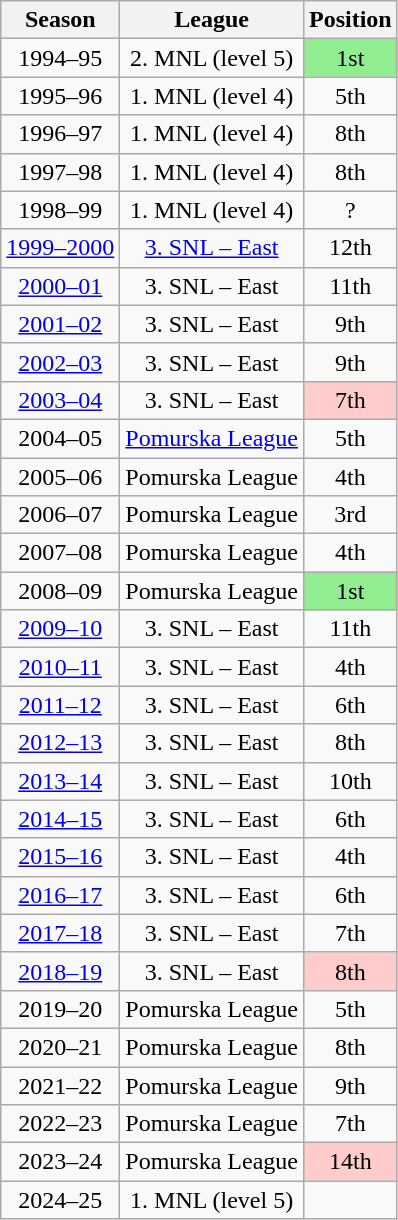<table class="wikitable" style="text-align: center">
<tr>
<th>Season</th>
<th>League</th>
<th>Position</th>
</tr>
<tr>
<td>1994–95</td>
<td>2. MNL (level 5)</td>
<td style="background: #90EE90;">1st</td>
</tr>
<tr>
<td>1995–96</td>
<td>1. MNL (level 4)</td>
<td>5th</td>
</tr>
<tr>
<td>1996–97</td>
<td>1. MNL (level 4)</td>
<td>8th</td>
</tr>
<tr>
<td>1997–98</td>
<td>1. MNL (level 4)</td>
<td>8th</td>
</tr>
<tr>
<td>1998–99</td>
<td>1. MNL (level 4)</td>
<td>?</td>
</tr>
<tr>
<td><a href='#'>1999–2000</a></td>
<td><a href='#'>3. SNL – East</a></td>
<td>12th</td>
</tr>
<tr>
<td><a href='#'>2000–01</a></td>
<td>3. SNL – East</td>
<td>11th</td>
</tr>
<tr>
<td><a href='#'>2001–02</a></td>
<td>3. SNL – East</td>
<td>9th</td>
</tr>
<tr>
<td><a href='#'>2002–03</a></td>
<td>3. SNL – East</td>
<td>9th</td>
</tr>
<tr>
<td><a href='#'>2003–04</a></td>
<td>3. SNL – East</td>
<td style="background: #FFCCCC;">7th</td>
</tr>
<tr>
<td>2004–05</td>
<td><a href='#'>Pomurska League</a></td>
<td>5th</td>
</tr>
<tr>
<td>2005–06</td>
<td>Pomurska League</td>
<td>4th</td>
</tr>
<tr>
<td>2006–07</td>
<td>Pomurska League</td>
<td>3rd</td>
</tr>
<tr>
<td>2007–08</td>
<td>Pomurska League</td>
<td>4th</td>
</tr>
<tr>
<td>2008–09</td>
<td>Pomurska League</td>
<td style="background: #90EE90;">1st</td>
</tr>
<tr>
<td><a href='#'>2009–10</a></td>
<td>3. SNL – East</td>
<td>11th</td>
</tr>
<tr>
<td><a href='#'>2010–11</a></td>
<td>3. SNL – East</td>
<td>4th</td>
</tr>
<tr>
<td><a href='#'>2011–12</a></td>
<td>3. SNL – East</td>
<td>6th</td>
</tr>
<tr>
<td><a href='#'>2012–13</a></td>
<td>3. SNL – East</td>
<td>8th</td>
</tr>
<tr>
<td><a href='#'>2013–14</a></td>
<td>3. SNL – East</td>
<td>10th</td>
</tr>
<tr>
<td><a href='#'>2014–15</a></td>
<td>3. SNL – East</td>
<td>6th</td>
</tr>
<tr>
<td><a href='#'>2015–16</a></td>
<td>3. SNL – East</td>
<td>4th</td>
</tr>
<tr>
<td><a href='#'>2016–17</a></td>
<td>3. SNL – East</td>
<td>6th</td>
</tr>
<tr>
<td><a href='#'>2017–18</a></td>
<td>3. SNL – East</td>
<td>7th</td>
</tr>
<tr>
<td><a href='#'>2018–19</a></td>
<td>3. SNL – East</td>
<td style="background: #FFCCCC;">8th</td>
</tr>
<tr>
<td>2019–20</td>
<td>Pomurska League</td>
<td>5th</td>
</tr>
<tr>
<td>2020–21</td>
<td>Pomurska League</td>
<td>8th</td>
</tr>
<tr>
<td>2021–22</td>
<td>Pomurska League</td>
<td>9th</td>
</tr>
<tr>
<td>2022–23</td>
<td>Pomurska League</td>
<td>7th</td>
</tr>
<tr>
<td>2023–24</td>
<td>Pomurska League</td>
<td style="background: #FFCCCC;">14th</td>
</tr>
<tr>
<td>2024–25</td>
<td>1. MNL (level 5)</td>
<td></td>
</tr>
</table>
